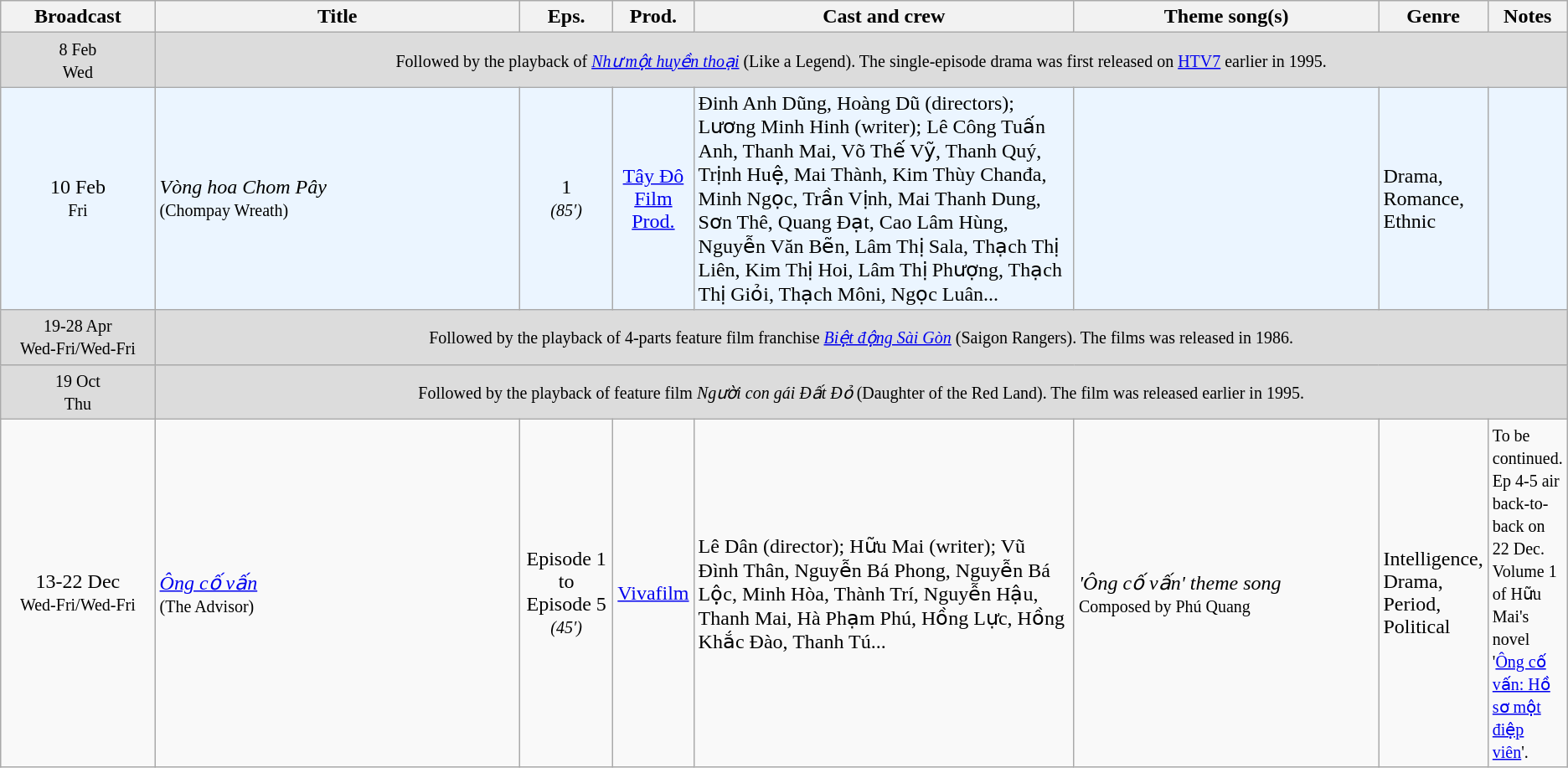<table class="wikitable sortable">
<tr>
<th style="width:10%;">Broadcast</th>
<th style="width:24%;">Title</th>
<th style="width:6%;">Eps.</th>
<th style="width:5%;">Prod.</th>
<th style="width:25%;">Cast and crew</th>
<th style="width:20%;">Theme song(s)</th>
<th style="width:5%;">Genre</th>
<th style="width:5%;">Notes</th>
</tr>
<tr ---- bgcolor="#DCDCDC">
<td style="text-align:center;"><small>8 Feb</small><br><small>Wed</small></td>
<td colspan="7" align=center><small>Followed by the playback of <em><a href='#'>Như một huyền thoại</a></em> (Like a Legend). The single-episode drama was first released on <a href='#'>HTV7</a> earlier in 1995.</small></td>
</tr>
<tr ---- bgcolor="#ebf5ff">
<td style="text-align:center;">10 Feb<br><small>Fri</small><br></td>
<td><em>Vòng hoa Chom Pây</em> <br><small>(Chompay Wreath)</small></td>
<td style="text-align:center;">1<br><small><em>(85′)</em></small></td>
<td style="text-align:center;"><a href='#'>Tây Đô Film Prod.</a></td>
<td>Đinh Anh Dũng, Hoàng Dũ (directors); Lương Minh Hinh (writer); Lê Công Tuấn Anh, Thanh Mai, Võ Thế Vỹ, Thanh Quý, Trịnh Huệ, Mai Thành, Kim Thùy Chanđa, Minh Ngọc, Trần Vịnh, Mai Thanh Dung, Sơn Thê, Quang Đạt, Cao Lâm Hùng, Nguyễn Văn Bẽn, Lâm Thị Sala, Thạch Thị Liên, Kim Thị Hoi, Lâm Thị Phượng, Thạch Thị Giỏi, Thạch Môni, Ngọc Luân...</td>
<td></td>
<td>Drama, Romance, Ethnic</td>
<td></td>
</tr>
<tr ---- bgcolor="#DCDCDC">
<td style="text-align:center;"><small>19-28 Apr</small><br><small>Wed-Fri/Wed-Fri</small></td>
<td colspan="7" align=center><small>Followed by the playback of 4-parts feature film franchise <em><a href='#'>Biệt động Sài Gòn</a></em> (Saigon Rangers). The films was released in 1986.</small><br></td>
</tr>
<tr ---- bgcolor="#DCDCDC">
<td style="text-align:center;"><small>19 Oct</small><br><small>Thu</small></td>
<td colspan="7" align=center><small>Followed by the playback of feature film <em>Người con gái Đất Đỏ</em> (Daughter of the Red Land). The film was released earlier in 1995.</small><br></td>
</tr>
<tr>
<td style="text-align:center;">13-22 Dec<br><small>Wed-Fri/Wed-Fri</small><br></td>
<td><em><a href='#'>Ông cố vấn</a></em> <br><small>(The Advisor)</small></td>
<td style="text-align:center;">Episode 1<br>to Episode 5<br><small><em>(45′)</em></small></td>
<td style="text-align:center;"><a href='#'>Vivafilm</a></td>
<td>Lê Dân (director); Hữu Mai (writer); Vũ Đình Thân, Nguyễn Bá Phong, Nguyễn Bá Lộc, Minh Hòa, Thành Trí, Nguyễn Hậu, Thanh Mai, Hà Phạm Phú, Hồng Lực, Hồng Khắc Đào, Thanh Tú...</td>
<td><em> 'Ông cố vấn' theme song</em><br><small>Composed by Phú Quang</small></td>
<td>Intelligence, Drama, Period, Political</td>
<td><small>To be continued.<br>Ep 4-5 air back-to-back on 22 Dec.<br> Volume 1 of Hữu Mai's novel '<a href='#'>Ông cố vấn: Hồ sơ một điệp viên</a>'.</small></td>
</tr>
</table>
